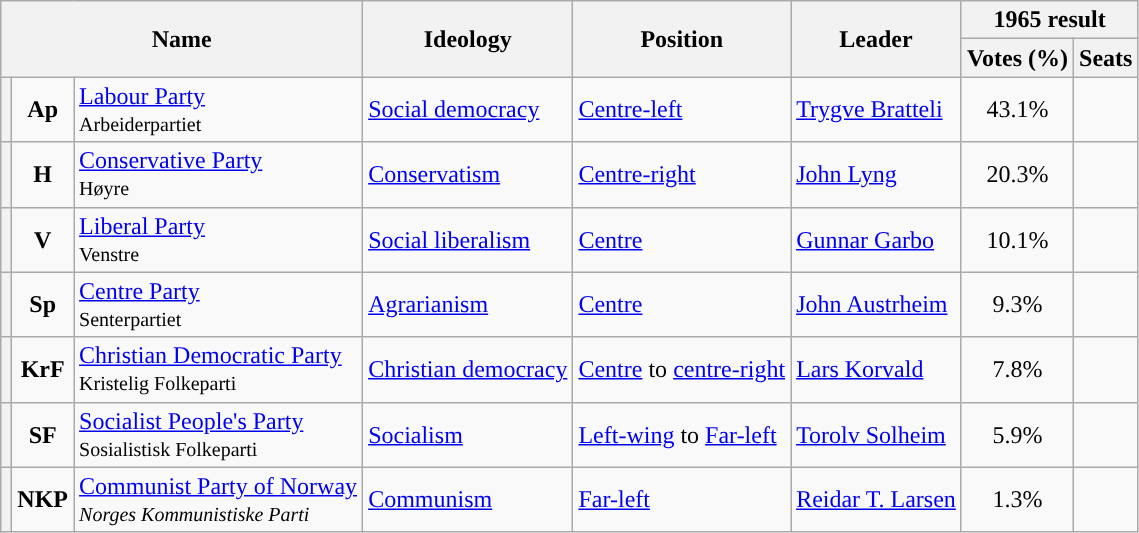<table class="wikitable">
<tr>
<th rowspan=2 colspan=3 width=225px>Name</th>
<th rowspan=2>Ideology</th>
<th rowspan=2>Position</th>
<th rowspan=2>Leader</th>
<th colspan=2>1965 result</th>
</tr>
<tr>
<th>Votes (%)</th>
<th>Seats</th>
</tr>
<tr>
<th style="background:"></th>
<td align=center><strong>Ap</strong></td>
<td><a href='#'>Labour Party</a><br><small>Arbeiderpartiet</small></td>
<td><a href='#'>Social democracy</a></td>
<td><a href='#'>Centre-left</a></td>
<td><a href='#'>Trygve Bratteli</a></td>
<td align=center>43.1%</td>
<td></td>
</tr>
<tr>
<th style="background:"></th>
<td align=center><strong>H</strong></td>
<td><a href='#'>Conservative Party</a><br><small>Høyre</small></td>
<td><a href='#'>Conservatism</a></td>
<td><a href='#'>Centre-right</a></td>
<td><a href='#'>John Lyng</a></td>
<td align=center>20.3%</td>
<td></td>
</tr>
<tr>
<th style="background:"></th>
<td align="center"><strong>V</strong></td>
<td><a href='#'>Liberal Party</a><br><small>Venstre</small></td>
<td><a href='#'>Social liberalism</a></td>
<td><a href='#'>Centre</a></td>
<td><a href='#'>Gunnar Garbo</a></td>
<td align="center">10.1%</td>
<td></td>
</tr>
<tr>
<th style="background:"></th>
<td align="center"><strong>Sp</strong></td>
<td><a href='#'>Centre Party</a><br><small>Senterpartiet</small></td>
<td><a href='#'>Agrarianism</a></td>
<td><a href='#'>Centre</a></td>
<td><a href='#'>John Austrheim</a></td>
<td align="center">9.3%</td>
<td></td>
</tr>
<tr>
<th style="background:"></th>
<td align="center"><strong>KrF</strong></td>
<td><a href='#'>Christian Democratic Party</a><br><small>Kristelig Folkeparti</small></td>
<td><a href='#'>Christian democracy</a></td>
<td><a href='#'>Centre</a> to <a href='#'>centre-right</a></td>
<td><a href='#'>Lars Korvald</a></td>
<td align="center">7.8%</td>
<td></td>
</tr>
<tr>
<th style="background:"></th>
<td align="center"><strong>SF</strong></td>
<td><a href='#'>Socialist People's Party</a><br><small>Sosialistisk Folkeparti</small></td>
<td><a href='#'>Socialism</a></td>
<td><a href='#'>Left-wing</a> to <a href='#'>Far-left</a></td>
<td><a href='#'>Torolv Solheim</a></td>
<td align="center">5.9%</td>
<td></td>
</tr>
<tr>
<th style="background:"></th>
<td align="center"><strong>NKP</strong></td>
<td><a href='#'>Communist Party of Norway</a><br><small><em>Norges Kommunistiske Parti</em></small></td>
<td><a href='#'>Communism</a></td>
<td><a href='#'>Far-left</a></td>
<td><a href='#'>Reidar T. Larsen</a></td>
<td align="center">1.3%</td>
<td></td>
</tr>
</table>
